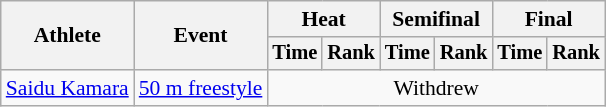<table class=wikitable style="font-size:90%">
<tr>
<th rowspan=2>Athlete</th>
<th rowspan=2>Event</th>
<th colspan="2">Heat</th>
<th colspan="2">Semifinal</th>
<th colspan="2">Final</th>
</tr>
<tr style="font-size:95%">
<th>Time</th>
<th>Rank</th>
<th>Time</th>
<th>Rank</th>
<th>Time</th>
<th>Rank</th>
</tr>
<tr align=center>
<td align=left><a href='#'>Saidu Kamara</a></td>
<td align=left><a href='#'>50 m freestyle</a></td>
<td colspan=6>Withdrew</td>
</tr>
</table>
